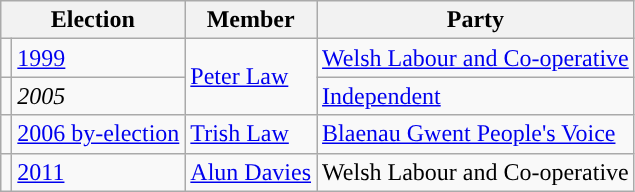<table class="wikitable">
<tr>
<th colspan="2">Election</th>
<th>Member</th>
<th>Party</th>
</tr>
<tr>
<td style="background-color: "></td>
<td><a href='#'>1999</a></td>
<td rowspan=2><a href='#'>Peter Law</a></td>
<td><a href='#'>Welsh Labour and Co-operative</a></td>
</tr>
<tr>
<td style="background-color: "></td>
<td><em>2005</em></td>
<td><a href='#'>Independent</a></td>
</tr>
<tr>
<td style="background-color: "></td>
<td><a href='#'>2006 by-election</a></td>
<td><a href='#'>Trish Law</a></td>
<td><a href='#'>Blaenau Gwent People's Voice</a></td>
</tr>
<tr>
<td style="background-color: "></td>
<td><a href='#'>2011</a></td>
<td><a href='#'>Alun Davies</a></td>
<td>Welsh Labour and Co-operative</td>
</tr>
</table>
